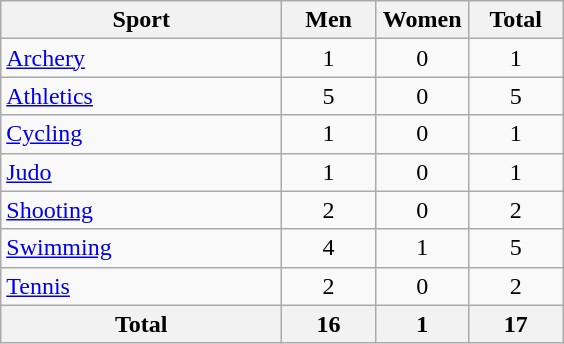<table class="wikitable sortable" style="text-align:center;">
<tr>
<th width=180>Sport</th>
<th width=55>Men</th>
<th width=55>Women</th>
<th width=55>Total</th>
</tr>
<tr>
<td align=left><a href='#'>Archery</a></td>
<td>1</td>
<td>0</td>
<td>1</td>
</tr>
<tr>
<td align=left><a href='#'>Athletics</a></td>
<td>5</td>
<td>0</td>
<td>5</td>
</tr>
<tr>
<td align=left><a href='#'>Cycling</a></td>
<td>1</td>
<td>0</td>
<td>1</td>
</tr>
<tr>
<td align=left><a href='#'>Judo</a></td>
<td>1</td>
<td>0</td>
<td>1</td>
</tr>
<tr>
<td align=left><a href='#'>Shooting</a></td>
<td>2</td>
<td>0</td>
<td>2</td>
</tr>
<tr>
<td align=left><a href='#'>Swimming</a></td>
<td>4</td>
<td>1</td>
<td>5</td>
</tr>
<tr>
<td align=left><a href='#'>Tennis</a></td>
<td>2</td>
<td>0</td>
<td>2</td>
</tr>
<tr>
<th>Total</th>
<th>16</th>
<th>1</th>
<th>17</th>
</tr>
</table>
